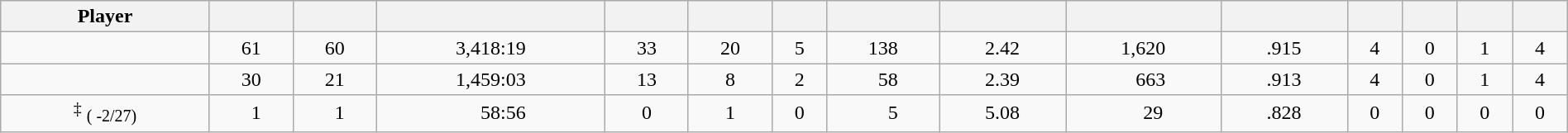<table class="wikitable sortable" style="width:100%; text-align:center;">
<tr>
<th>Player</th>
<th></th>
<th></th>
<th></th>
<th></th>
<th></th>
<th></th>
<th></th>
<th></th>
<th></th>
<th></th>
<th></th>
<th></th>
<th></th>
<th></th>
</tr>
<tr>
<td style=white-space:nowrap></td>
<td>61</td>
<td>60</td>
<td>3,418:19</td>
<td>33</td>
<td>20</td>
<td>5</td>
<td>138</td>
<td>2.42</td>
<td>1,620</td>
<td>.915</td>
<td>4</td>
<td>0</td>
<td>1</td>
<td>4</td>
</tr>
<tr>
<td style=white-space:nowrap></td>
<td>30</td>
<td>21</td>
<td>1,459:03</td>
<td>13</td>
<td>8</td>
<td>2</td>
<td>  58</td>
<td>2.39</td>
<td>   663</td>
<td>.913</td>
<td>4</td>
<td>0</td>
<td>1</td>
<td>4</td>
</tr>
<tr>
<td style=white-space:nowrap><sup>‡</sup> <small>( -2/27)</small></td>
<td>  1</td>
<td>  1</td>
<td>     58:56</td>
<td>0</td>
<td>1</td>
<td>0</td>
<td>    5</td>
<td>5.08</td>
<td>    29</td>
<td>.828</td>
<td>0</td>
<td>0</td>
<td>0</td>
<td>0</td>
</tr>
</table>
